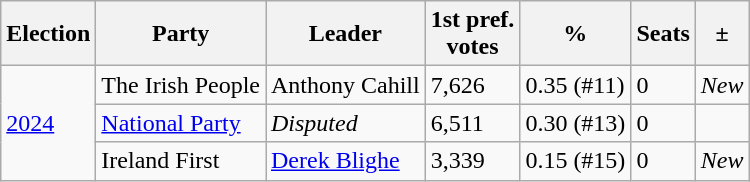<table class="wikitable">
<tr>
<th>Election</th>
<th>Party</th>
<th>Leader</th>
<th>1st pref. <br>votes</th>
<th>%</th>
<th>Seats</th>
<th>±</th>
</tr>
<tr>
<td rowspan="3"><a href='#'>2024</a></td>
<td>The Irish People</td>
<td>Anthony Cahill</td>
<td>7,626</td>
<td>0.35 (#11)</td>
<td>0</td>
<td><em>New</em></td>
</tr>
<tr>
<td><a href='#'>National Party</a></td>
<td><em>Disputed</em></td>
<td>6,511</td>
<td>0.30 (#13)</td>
<td>0</td>
<td></td>
</tr>
<tr>
<td>Ireland First</td>
<td><a href='#'>Derek Blighe</a></td>
<td>3,339</td>
<td>0.15 (#15)</td>
<td>0</td>
<td><em>New</em></td>
</tr>
</table>
